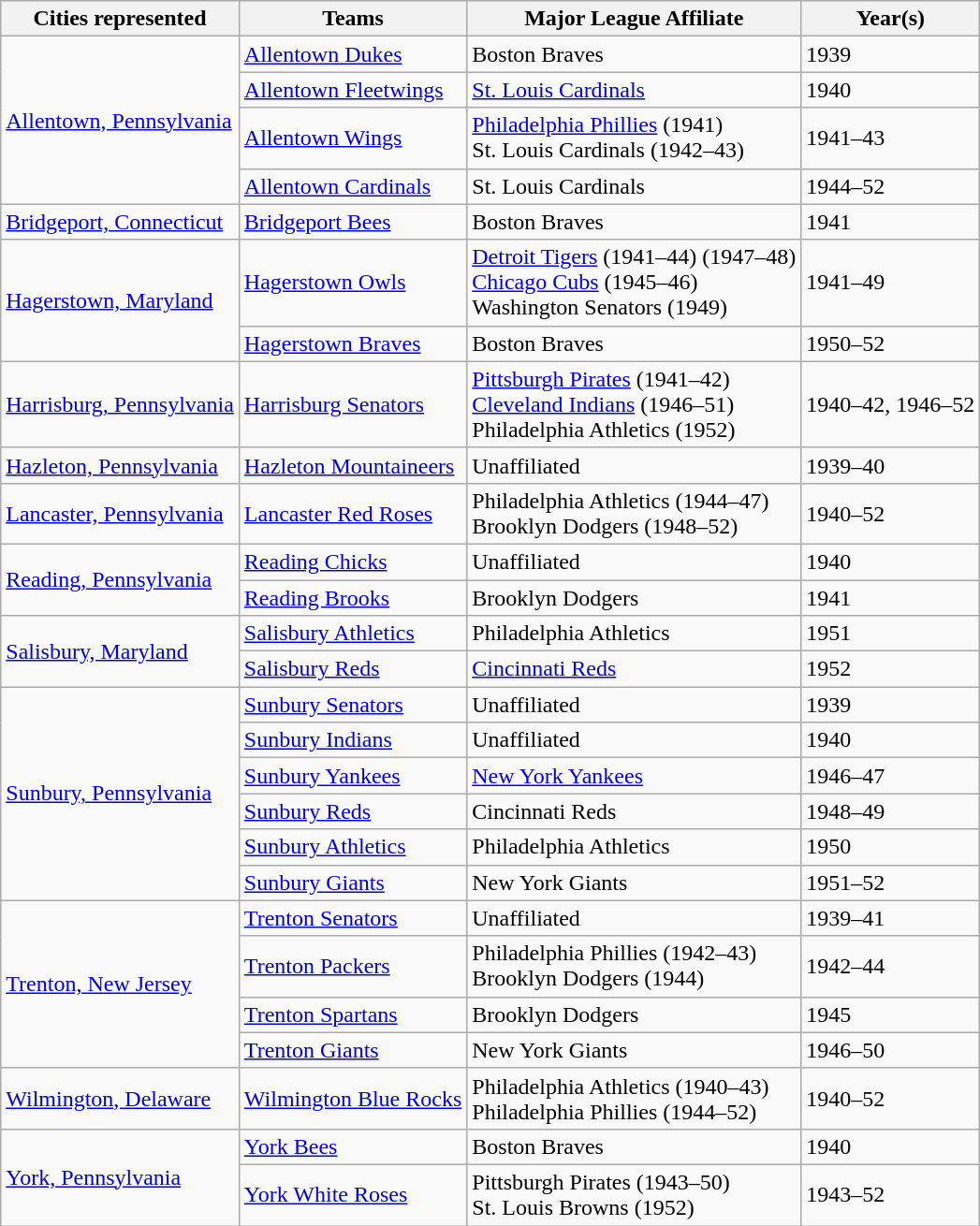<table class="wikitable">
<tr>
<th>Cities represented</th>
<th>Teams</th>
<th>Major League Affiliate</th>
<th>Year(s)</th>
</tr>
<tr>
<td rowspan=4><a href='#'>Allentown, Pennsylvania</a></td>
<td><a href='#'>Allentown Dukes</a></td>
<td>Boston Braves</td>
<td>1939</td>
</tr>
<tr>
<td><a href='#'>Allentown Fleetwings</a></td>
<td><a href='#'>St. Louis Cardinals</a></td>
<td>1940</td>
</tr>
<tr>
<td><a href='#'>Allentown Wings</a></td>
<td><a href='#'>Philadelphia Phillies</a> (1941) <br> St. Louis Cardinals (1942–43)</td>
<td>1941–43</td>
</tr>
<tr>
<td><a href='#'>Allentown Cardinals</a></td>
<td>St. Louis Cardinals</td>
<td>1944–52</td>
</tr>
<tr>
<td><a href='#'>Bridgeport, Connecticut</a></td>
<td><a href='#'>Bridgeport Bees</a></td>
<td>Boston Braves</td>
<td>1941</td>
</tr>
<tr>
<td rowspan=2><a href='#'>Hagerstown, Maryland</a></td>
<td><a href='#'>Hagerstown Owls</a></td>
<td><a href='#'>Detroit Tigers</a> (1941–44) (1947–48) <br> <a href='#'>Chicago Cubs</a> (1945–46) <br> Washington Senators (1949)</td>
<td>1941–49</td>
</tr>
<tr>
<td><a href='#'>Hagerstown Braves</a></td>
<td>Boston Braves</td>
<td>1950–52</td>
</tr>
<tr>
<td><a href='#'>Harrisburg, Pennsylvania</a></td>
<td><a href='#'>Harrisburg Senators</a></td>
<td><a href='#'>Pittsburgh Pirates</a> (1941–42) <br> <a href='#'>Cleveland Indians</a> (1946–51) <br> Philadelphia Athletics (1952)</td>
<td>1940–42, 1946–52</td>
</tr>
<tr>
<td><a href='#'>Hazleton, Pennsylvania</a></td>
<td><a href='#'>Hazleton Mountaineers</a></td>
<td>Unaffiliated</td>
<td>1939–40</td>
</tr>
<tr>
<td><a href='#'>Lancaster, Pennsylvania</a></td>
<td><a href='#'>Lancaster Red Roses</a></td>
<td>Philadelphia Athletics (1944–47) <br> Brooklyn Dodgers (1948–52)</td>
<td>1940–52</td>
</tr>
<tr>
<td rowspan=2><a href='#'>Reading, Pennsylvania</a></td>
<td><a href='#'>Reading Chicks</a></td>
<td>Unaffiliated</td>
<td>1940</td>
</tr>
<tr>
<td><a href='#'>Reading Brooks</a></td>
<td>Brooklyn Dodgers</td>
<td>1941</td>
</tr>
<tr>
<td rowspan=2><a href='#'>Salisbury, Maryland</a></td>
<td><a href='#'>Salisbury Athletics</a></td>
<td>Philadelphia Athletics</td>
<td>1951</td>
</tr>
<tr>
<td><a href='#'>Salisbury Reds</a></td>
<td><a href='#'>Cincinnati Reds</a></td>
<td>1952</td>
</tr>
<tr>
<td rowspan=6><a href='#'>Sunbury, Pennsylvania</a></td>
<td><a href='#'>Sunbury Senators</a></td>
<td>Unaffiliated</td>
<td>1939</td>
</tr>
<tr>
<td><a href='#'>Sunbury Indians</a></td>
<td>Unaffiliated</td>
<td>1940</td>
</tr>
<tr>
<td><a href='#'>Sunbury Yankees</a></td>
<td><a href='#'>New York Yankees</a></td>
<td>1946–47</td>
</tr>
<tr>
<td><a href='#'>Sunbury Reds</a></td>
<td>Cincinnati Reds</td>
<td>1948–49</td>
</tr>
<tr>
<td><a href='#'>Sunbury Athletics</a></td>
<td>Philadelphia Athletics</td>
<td>1950</td>
</tr>
<tr>
<td><a href='#'>Sunbury Giants</a></td>
<td>New York Giants</td>
<td>1951–52</td>
</tr>
<tr>
<td rowspan=4><a href='#'>Trenton, New Jersey</a></td>
<td><a href='#'>Trenton Senators</a></td>
<td>Unaffiliated</td>
<td>1939–41</td>
</tr>
<tr>
<td><a href='#'>Trenton Packers</a></td>
<td>Philadelphia Phillies (1942–43) <br> Brooklyn Dodgers (1944)</td>
<td>1942–44</td>
</tr>
<tr>
<td><a href='#'>Trenton Spartans</a></td>
<td>Brooklyn Dodgers</td>
<td>1945</td>
</tr>
<tr>
<td><a href='#'>Trenton Giants</a></td>
<td>New York Giants</td>
<td>1946–50</td>
</tr>
<tr>
<td><a href='#'>Wilmington, Delaware</a></td>
<td><a href='#'>Wilmington Blue Rocks</a></td>
<td>Philadelphia Athletics (1940–43) <br> Philadelphia Phillies (1944–52)</td>
<td>1940–52</td>
</tr>
<tr>
<td rowspan=2><a href='#'>York, Pennsylvania</a></td>
<td><a href='#'>York Bees</a></td>
<td>Boston Braves</td>
<td>1940</td>
</tr>
<tr>
<td><a href='#'>York White Roses</a></td>
<td>Pittsburgh Pirates (1943–50) <br> St. Louis Browns (1952)</td>
<td>1943–52</td>
</tr>
</table>
